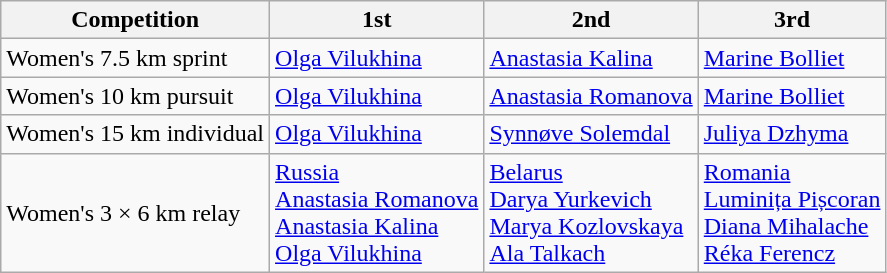<table class="wikitable">
<tr>
<th>Competition</th>
<th>1st</th>
<th>2nd</th>
<th>3rd</th>
</tr>
<tr>
<td>Women's 7.5 km sprint</td>
<td> <a href='#'>Olga Vilukhina</a></td>
<td> <a href='#'>Anastasia Kalina</a></td>
<td> <a href='#'>Marine Bolliet</a></td>
</tr>
<tr>
<td>Women's 10 km pursuit</td>
<td> <a href='#'>Olga Vilukhina</a></td>
<td> <a href='#'>Anastasia Romanova</a></td>
<td> <a href='#'>Marine Bolliet</a></td>
</tr>
<tr>
<td>Women's 15 km individual</td>
<td> <a href='#'>Olga Vilukhina</a></td>
<td> <a href='#'>Synnøve Solemdal</a></td>
<td> <a href='#'>Juliya Dzhyma</a></td>
</tr>
<tr>
<td>Women's 3 × 6 km relay</td>
<td> <a href='#'>Russia</a><br><a href='#'>Anastasia Romanova</a><br><a href='#'>Anastasia Kalina</a><br><a href='#'>Olga Vilukhina</a></td>
<td> <a href='#'>Belarus</a><br><a href='#'>Darya Yurkevich</a><br><a href='#'>Marya Kozlovskaya</a><br><a href='#'>Ala Talkach</a></td>
<td> <a href='#'>Romania</a><br><a href='#'>Luminița Pișcoran</a><br><a href='#'>Diana Mihalache</a><br><a href='#'>Réka Ferencz</a></td>
</tr>
</table>
